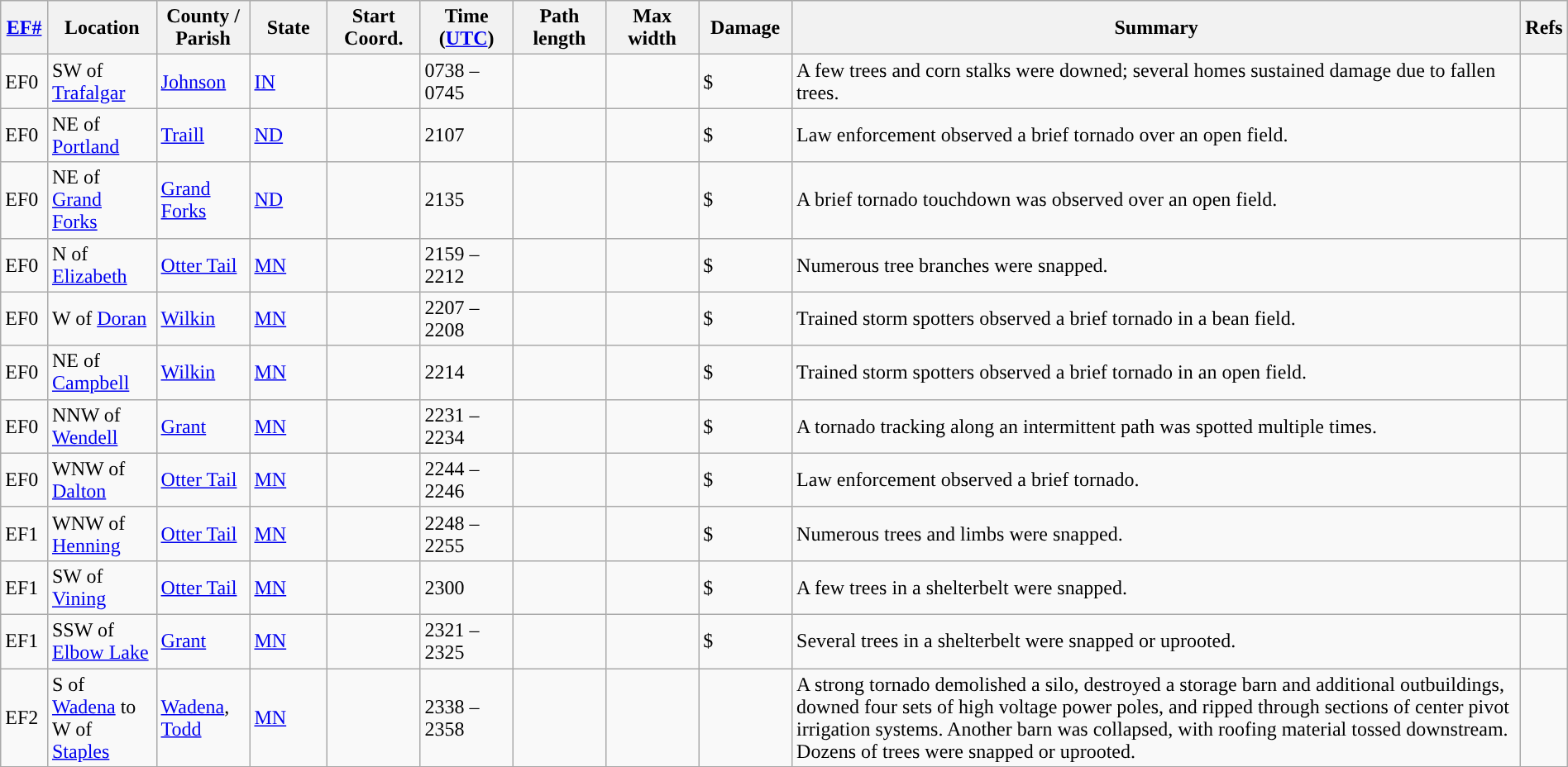<table class="wikitable sortable" style="width:100%;">
<tr>
<th scope="col" width="3%" align="center"><a href='#'>EF#</a></th>
<th scope="col" width="7%" align="center" class="unsortable">Location</th>
<th scope="col" width="6%" align="center" class="unsortable">County / Parish</th>
<th scope="col" width="5%" align="center">State</th>
<th scope="col" width="6%" align="center">Start Coord.</th>
<th scope="col" width="6%" align="center">Time (<a href='#'>UTC</a>)</th>
<th scope="col" width="6%" align="center">Path length</th>
<th scope="col" width="6%" align="center">Max width</th>
<th scope="col" width="6%" align="center">Damage</th>
<th scope="col" width="48%" class="unsortable" align="center">Summary</th>
<th scope="col" width="48%" class="unsortable" align="center">Refs</th>
</tr>
<tr>
<td>EF0</td>
<td>SW of <a href='#'>Trafalgar</a></td>
<td><a href='#'>Johnson</a></td>
<td><a href='#'>IN</a></td>
<td></td>
<td>0738 – 0745</td>
<td></td>
<td></td>
<td>$</td>
<td>A few trees and corn stalks were downed; several homes sustained damage due to fallen trees.</td>
<td></td>
</tr>
<tr>
<td>EF0</td>
<td>NE of <a href='#'>Portland</a></td>
<td><a href='#'>Traill</a></td>
<td><a href='#'>ND</a></td>
<td></td>
<td>2107</td>
<td></td>
<td></td>
<td>$</td>
<td>Law enforcement observed a brief tornado over an open field.</td>
<td></td>
</tr>
<tr>
<td>EF0</td>
<td>NE of <a href='#'>Grand Forks</a></td>
<td><a href='#'>Grand Forks</a></td>
<td><a href='#'>ND</a></td>
<td></td>
<td>2135</td>
<td></td>
<td></td>
<td>$</td>
<td>A brief tornado touchdown was observed over an open field.</td>
<td></td>
</tr>
<tr>
<td>EF0</td>
<td>N of <a href='#'>Elizabeth</a></td>
<td><a href='#'>Otter Tail</a></td>
<td><a href='#'>MN</a></td>
<td></td>
<td>2159 – 2212</td>
<td></td>
<td></td>
<td>$</td>
<td>Numerous tree branches were snapped.</td>
<td></td>
</tr>
<tr>
<td>EF0</td>
<td>W of <a href='#'>Doran</a></td>
<td><a href='#'>Wilkin</a></td>
<td><a href='#'>MN</a></td>
<td></td>
<td>2207 – 2208</td>
<td></td>
<td></td>
<td>$</td>
<td>Trained storm spotters observed a brief tornado in a bean field.</td>
<td></td>
</tr>
<tr>
<td>EF0</td>
<td>NE of <a href='#'>Campbell</a></td>
<td><a href='#'>Wilkin</a></td>
<td><a href='#'>MN</a></td>
<td></td>
<td>2214</td>
<td></td>
<td></td>
<td>$</td>
<td>Trained storm spotters observed a brief tornado in an open field.</td>
<td></td>
</tr>
<tr>
<td>EF0</td>
<td>NNW of <a href='#'>Wendell</a></td>
<td><a href='#'>Grant</a></td>
<td><a href='#'>MN</a></td>
<td></td>
<td>2231 – 2234</td>
<td></td>
<td></td>
<td>$</td>
<td>A tornado tracking along an intermittent path was spotted multiple times.</td>
<td></td>
</tr>
<tr>
<td>EF0</td>
<td>WNW of <a href='#'>Dalton</a></td>
<td><a href='#'>Otter Tail</a></td>
<td><a href='#'>MN</a></td>
<td></td>
<td>2244 – 2246</td>
<td></td>
<td></td>
<td>$</td>
<td>Law enforcement observed a brief tornado.</td>
<td></td>
</tr>
<tr>
<td>EF1</td>
<td>WNW of <a href='#'>Henning</a></td>
<td><a href='#'>Otter Tail</a></td>
<td><a href='#'>MN</a></td>
<td></td>
<td>2248 – 2255</td>
<td></td>
<td></td>
<td>$</td>
<td>Numerous trees and limbs were snapped.</td>
<td></td>
</tr>
<tr>
<td>EF1</td>
<td>SW of <a href='#'>Vining</a></td>
<td><a href='#'>Otter Tail</a></td>
<td><a href='#'>MN</a></td>
<td></td>
<td>2300</td>
<td></td>
<td></td>
<td>$</td>
<td>A few trees in a shelterbelt were snapped.</td>
<td></td>
</tr>
<tr>
<td>EF1</td>
<td>SSW of <a href='#'>Elbow Lake</a></td>
<td><a href='#'>Grant</a></td>
<td><a href='#'>MN</a></td>
<td></td>
<td>2321 – 2325</td>
<td></td>
<td></td>
<td>$</td>
<td>Several trees in a shelterbelt were snapped or uprooted.</td>
<td></td>
</tr>
<tr>
<td>EF2</td>
<td>S of <a href='#'>Wadena</a> to W of <a href='#'>Staples</a></td>
<td><a href='#'>Wadena</a>, <a href='#'>Todd</a></td>
<td><a href='#'>MN</a></td>
<td></td>
<td>2338 – 2358</td>
<td></td>
<td></td>
<td></td>
<td>A strong tornado demolished a silo, destroyed a storage barn and additional outbuildings, downed four sets of high voltage power poles, and ripped through sections of center pivot irrigation systems. Another barn was collapsed, with roofing material tossed  downstream. Dozens of trees were snapped or uprooted.</td>
<td></td>
</tr>
<tr>
</tr>
</table>
